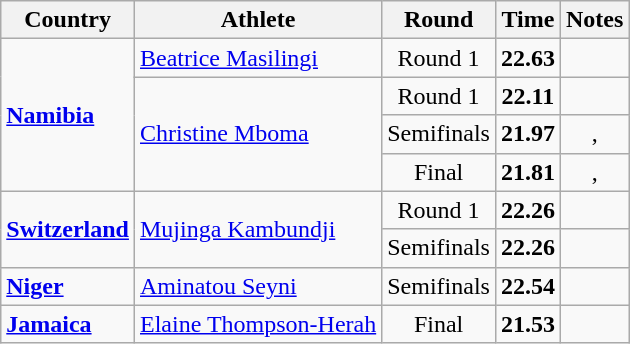<table class="wikitable sortable" style="text-align:center">
<tr>
<th>Country</th>
<th>Athlete</th>
<th>Round</th>
<th>Time</th>
<th>Notes</th>
</tr>
<tr>
<td rowspan=4 align=left><strong><a href='#'>Namibia</a></strong></td>
<td align=left><a href='#'>Beatrice Masilingi</a></td>
<td>Round 1</td>
<td><strong>22.63</strong></td>
<td></td>
</tr>
<tr>
<td rowspan=3 align=left><a href='#'>Christine Mboma</a></td>
<td>Round 1</td>
<td><strong>22.11</strong></td>
<td></td>
</tr>
<tr>
<td>Semifinals</td>
<td><strong>21.97</strong></td>
<td>, </td>
</tr>
<tr>
<td>Final</td>
<td><strong>21.81</strong></td>
<td>, </td>
</tr>
<tr>
<td rowspan=2 align=left><strong><a href='#'>Switzerland</a></strong></td>
<td rowspan=2 align=left><a href='#'>Mujinga Kambundji</a></td>
<td>Round 1</td>
<td><strong>22.26</strong></td>
<td></td>
</tr>
<tr>
<td>Semifinals</td>
<td><strong>22.26</strong></td>
<td></td>
</tr>
<tr>
<td align=left><strong><a href='#'>Niger</a></strong></td>
<td align=left><a href='#'>Aminatou Seyni</a></td>
<td>Semifinals</td>
<td><strong>22.54</strong></td>
<td></td>
</tr>
<tr>
<td align=left><strong><a href='#'>Jamaica</a></strong></td>
<td align=left><a href='#'>Elaine Thompson-Herah</a></td>
<td>Final</td>
<td><strong>21.53</strong></td>
<td></td>
</tr>
</table>
